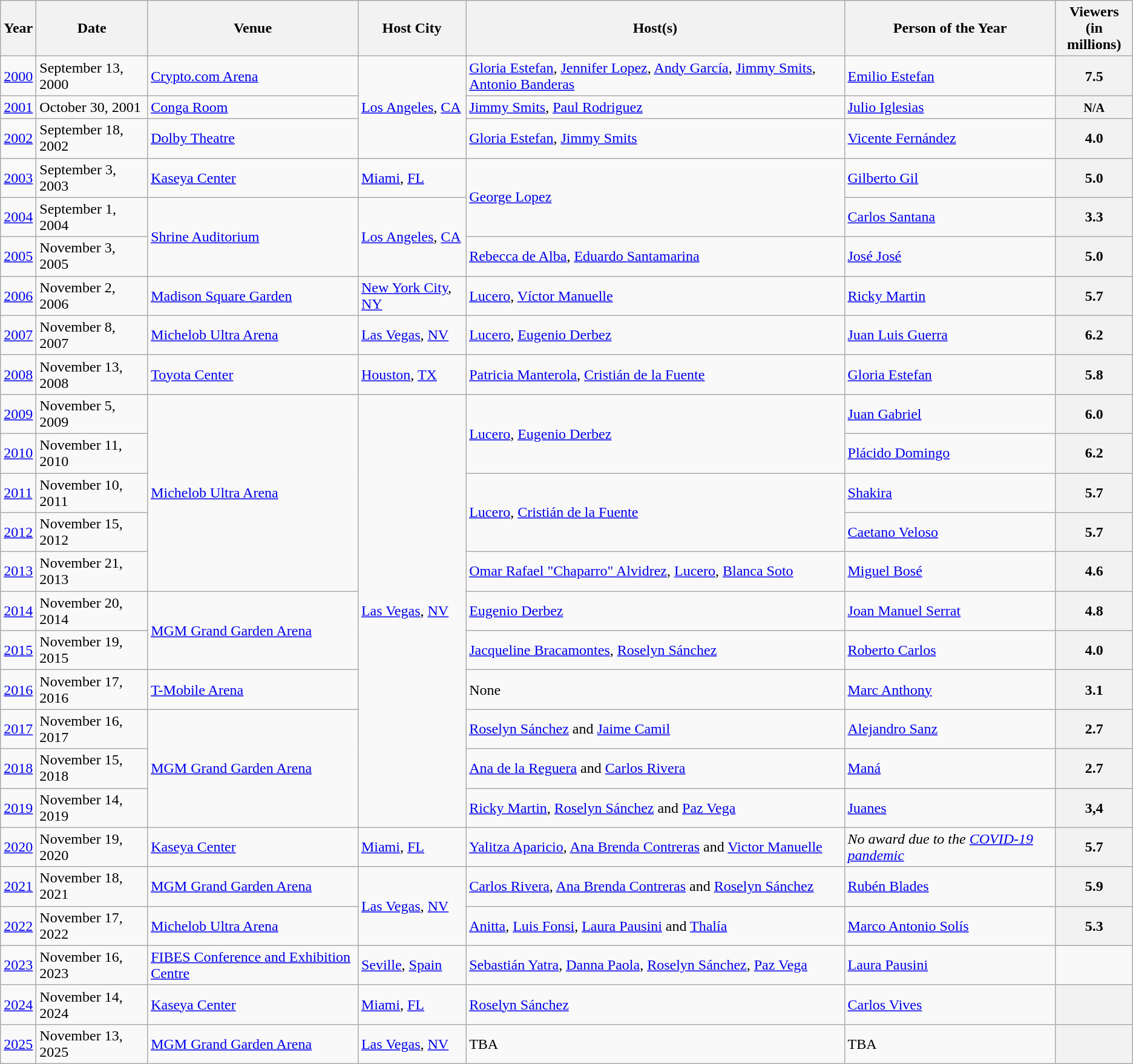<table class="wikitable">
<tr>
<th>Year</th>
<th>Date</th>
<th>Venue</th>
<th>Host City</th>
<th>Host(s)</th>
<th>Person of the Year</th>
<th>Viewers <br>(in millions)</th>
</tr>
<tr>
<td><a href='#'>2000</a></td>
<td>September 13, 2000</td>
<td><a href='#'>Crypto.com Arena</a></td>
<td rowspan=3><a href='#'>Los Angeles</a>, <a href='#'>CA</a></td>
<td><a href='#'>Gloria Estefan</a>, <a href='#'>Jennifer Lopez</a>, <a href='#'>Andy García</a>, <a href='#'>Jimmy Smits</a>, <a href='#'>Antonio Banderas</a></td>
<td><a href='#'>Emilio Estefan</a></td>
<th>7.5</th>
</tr>
<tr>
<td><a href='#'>2001</a></td>
<td>October 30, 2001</td>
<td><a href='#'>Conga Room</a> </td>
<td><a href='#'>Jimmy Smits</a>, <a href='#'>Paul Rodriguez</a></td>
<td><a href='#'>Julio Iglesias</a></td>
<th><span><small>N/A</small></span></th>
</tr>
<tr>
<td><a href='#'>2002</a></td>
<td>September 18, 2002</td>
<td><a href='#'>Dolby Theatre</a></td>
<td><a href='#'>Gloria Estefan</a>, <a href='#'>Jimmy Smits</a></td>
<td><a href='#'>Vicente Fernández</a></td>
<th>4.0</th>
</tr>
<tr>
<td><a href='#'>2003</a></td>
<td>September 3, 2003</td>
<td><a href='#'>Kaseya Center</a></td>
<td><a href='#'>Miami</a>, <a href='#'>FL</a></td>
<td rowspan=2><a href='#'>George Lopez</a></td>
<td><a href='#'>Gilberto Gil</a></td>
<th>5.0</th>
</tr>
<tr>
<td><a href='#'>2004</a></td>
<td>September 1, 2004</td>
<td rowspan=2><a href='#'>Shrine Auditorium</a></td>
<td rowspan=2><a href='#'>Los Angeles</a>, <a href='#'>CA</a></td>
<td><a href='#'>Carlos Santana</a></td>
<th>3.3</th>
</tr>
<tr>
<td><a href='#'>2005</a></td>
<td>November 3, 2005</td>
<td><a href='#'>Rebecca de Alba</a>, <a href='#'>Eduardo Santamarina</a></td>
<td><a href='#'>José José</a></td>
<th>5.0</th>
</tr>
<tr>
<td><a href='#'>2006</a></td>
<td>November 2, 2006</td>
<td><a href='#'>Madison Square Garden</a></td>
<td><a href='#'>New York City</a>, <a href='#'>NY</a></td>
<td><a href='#'>Lucero</a>, <a href='#'>Víctor Manuelle</a></td>
<td><a href='#'>Ricky Martin</a></td>
<th>5.7</th>
</tr>
<tr>
<td><a href='#'>2007</a></td>
<td>November 8, 2007</td>
<td><a href='#'>Michelob Ultra Arena</a></td>
<td><a href='#'>Las Vegas</a>, <a href='#'>NV</a></td>
<td><a href='#'>Lucero</a>, <a href='#'>Eugenio Derbez</a></td>
<td><a href='#'>Juan Luis Guerra</a></td>
<th>6.2</th>
</tr>
<tr>
<td><a href='#'>2008</a></td>
<td>November 13, 2008</td>
<td><a href='#'>Toyota Center</a> </td>
<td><a href='#'>Houston</a>, <a href='#'>TX</a></td>
<td><a href='#'>Patricia Manterola</a>, <a href='#'>Cristián de la Fuente</a></td>
<td><a href='#'>Gloria Estefan</a></td>
<th>5.8</th>
</tr>
<tr>
<td><a href='#'>2009</a></td>
<td>November 5, 2009</td>
<td rowspan=5><a href='#'>Michelob Ultra Arena</a></td>
<td rowspan=11><a href='#'>Las Vegas</a>, <a href='#'>NV</a></td>
<td rowspan=2><a href='#'>Lucero</a>, <a href='#'>Eugenio Derbez</a></td>
<td><a href='#'>Juan Gabriel</a></td>
<th>6.0</th>
</tr>
<tr>
<td><a href='#'>2010</a></td>
<td>November 11, 2010</td>
<td><a href='#'>Plácido Domingo</a></td>
<th>6.2</th>
</tr>
<tr>
<td><a href='#'>2011</a></td>
<td>November 10, 2011</td>
<td rowspan=2><a href='#'>Lucero</a>, <a href='#'>Cristián de la Fuente</a></td>
<td><a href='#'>Shakira</a></td>
<th>5.7</th>
</tr>
<tr>
<td><a href='#'>2012</a></td>
<td>November 15, 2012</td>
<td><a href='#'>Caetano Veloso</a></td>
<th>5.7</th>
</tr>
<tr>
<td><a href='#'>2013</a></td>
<td>November 21, 2013</td>
<td><a href='#'>Omar Rafael "Chaparro" Alvidrez</a>, <a href='#'>Lucero</a>, <a href='#'>Blanca Soto</a></td>
<td><a href='#'>Miguel Bosé</a></td>
<th>4.6</th>
</tr>
<tr>
<td><a href='#'>2014</a></td>
<td>November 20, 2014</td>
<td rowspan="2"><a href='#'>MGM Grand Garden Arena</a></td>
<td><a href='#'>Eugenio Derbez</a></td>
<td><a href='#'>Joan Manuel Serrat</a></td>
<th>4.8</th>
</tr>
<tr>
<td><a href='#'>2015</a></td>
<td>November 19, 2015</td>
<td><a href='#'>Jacqueline Bracamontes</a>, <a href='#'>Roselyn Sánchez</a></td>
<td><a href='#'>Roberto Carlos</a></td>
<th>4.0</th>
</tr>
<tr>
<td><a href='#'>2016</a></td>
<td>November 17, 2016</td>
<td><a href='#'>T-Mobile Arena</a></td>
<td>None</td>
<td><a href='#'>Marc Anthony</a></td>
<th>3.1</th>
</tr>
<tr>
<td><a href='#'>2017</a></td>
<td>November 16, 2017</td>
<td rowspan=3><a href='#'>MGM Grand Garden Arena</a></td>
<td><a href='#'>Roselyn Sánchez</a> and <a href='#'>Jaime Camil</a></td>
<td><a href='#'>Alejandro Sanz</a></td>
<th>2.7</th>
</tr>
<tr>
<td><a href='#'>2018</a></td>
<td>November 15, 2018</td>
<td><a href='#'>Ana de la Reguera</a> and <a href='#'>Carlos Rivera</a></td>
<td><a href='#'>Maná</a></td>
<th>2.7</th>
</tr>
<tr>
<td><a href='#'>2019</a></td>
<td>November 14, 2019</td>
<td><a href='#'>Ricky Martin</a>, <a href='#'>Roselyn Sánchez</a> and <a href='#'>Paz Vega</a></td>
<td><a href='#'>Juanes</a></td>
<th>3,4</th>
</tr>
<tr>
<td><a href='#'>2020</a></td>
<td>November 19, 2020</td>
<td><a href='#'>Kaseya Center</a></td>
<td><a href='#'>Miami</a>, <a href='#'>FL</a></td>
<td><a href='#'>Yalitza Aparicio</a>, <a href='#'>Ana Brenda Contreras</a> and <a href='#'>Victor Manuelle</a></td>
<td><em>No award due to the <a href='#'>COVID-19 pandemic</a></em></td>
<th>5.7</th>
</tr>
<tr>
<td><a href='#'>2021</a></td>
<td>November 18, 2021</td>
<td><a href='#'>MGM Grand Garden Arena</a></td>
<td rowspan="2"><a href='#'>Las Vegas</a>, <a href='#'>NV</a></td>
<td><a href='#'>Carlos Rivera</a>, <a href='#'>Ana Brenda Contreras</a> and <a href='#'>Roselyn Sánchez</a></td>
<td><a href='#'>Rubén Blades</a></td>
<th>5.9</th>
</tr>
<tr>
<td><a href='#'>2022</a></td>
<td>November 17, 2022</td>
<td><a href='#'>Michelob Ultra Arena</a></td>
<td><a href='#'>Anitta</a>, <a href='#'>Luis Fonsi</a>, <a href='#'>Laura Pausini</a> and <a href='#'>Thalía</a></td>
<td><a href='#'>Marco Antonio Solís</a></td>
<th>5.3</th>
</tr>
<tr>
<td><a href='#'>2023</a></td>
<td>November 16, 2023</td>
<td><a href='#'>FIBES Conference and Exhibition Centre</a></td>
<td><a href='#'>Seville</a>, <a href='#'>Spain</a></td>
<td><a href='#'>Sebastián Yatra</a>, <a href='#'>Danna Paola</a>, <a href='#'>Roselyn Sánchez</a>, <a href='#'>Paz Vega</a></td>
<td><a href='#'>Laura Pausini</a></td>
</tr>
<tr>
<td><a href='#'>2024</a></td>
<td>November 14, 2024</td>
<td><a href='#'>Kaseya Center</a></td>
<td><a href='#'>Miami</a>, <a href='#'>FL</a></td>
<td><a href='#'>Roselyn Sánchez</a></td>
<td><a href='#'>Carlos Vives</a></td>
<th></th>
</tr>
<tr>
<td><a href='#'>2025</a></td>
<td>November 13, 2025</td>
<td><a href='#'>MGM Grand Garden Arena</a></td>
<td><a href='#'>Las Vegas</a>, <a href='#'>NV</a></td>
<td>TBA</td>
<td>TBA</td>
<th></th>
</tr>
</table>
